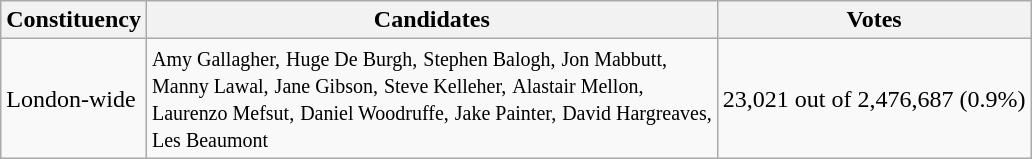<table class="wikitable">
<tr>
<th>Constituency</th>
<th>Candidates</th>
<th>Votes</th>
</tr>
<tr>
<td>London-wide</td>
<td><small>Amy Gallagher,</small> <small>Huge De Burgh,</small> <small>Stephen Balogh,</small> <small>Jon Mabbutt,<br>Manny Lawal,</small> <small>Jane Gibson,</small> <small>Steve Kelleher,</small> <small>Alastair Mellon,</small><br> <small>Laurenzo Mefsut,</small> <small>Daniel Woodruffe,</small> <small>Jake Painter,</small> <small>David Hargreaves,</small><br><small>Les Beaumont</small></td>
<td>23,021 out of 2,476,687 (0.9%)</td>
</tr>
</table>
